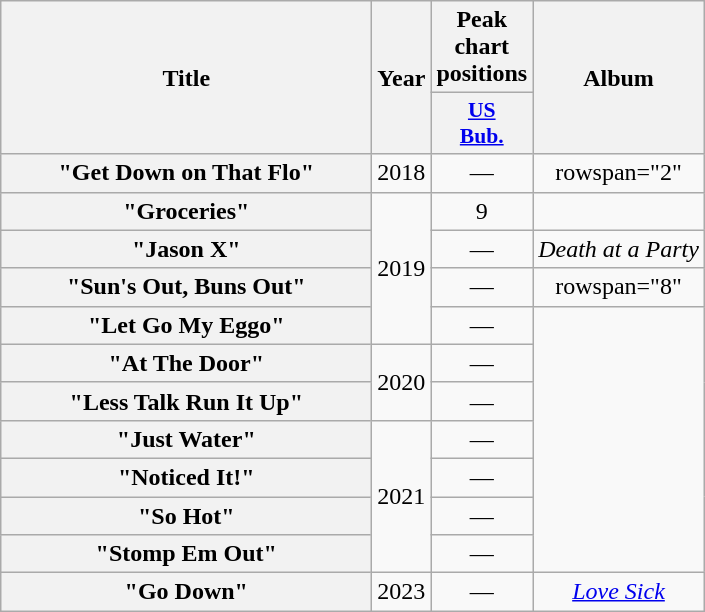<table class="wikitable plainrowheaders" style="text-align:center;">
<tr>
<th scope="col" style="width:15em;" rowspan="2">Title</th>
<th scope="col" rowspan="2">Year</th>
<th scope="col">Peak chart positions</th>
<th scope="col" rowspan="2">Album</th>
</tr>
<tr>
<th scope="col" style="width:2.5em;font-size:90%;"><a href='#'>US<br>Bub.</a><br></th>
</tr>
<tr>
<th scope="row">"Get Down on That Flo"<br></th>
<td>2018</td>
<td>—</td>
<td>rowspan="2" </td>
</tr>
<tr>
<th scope="row">"Groceries"<br></th>
<td rowspan="4">2019</td>
<td>9</td>
</tr>
<tr>
<th scope="row">"Jason X"<br></th>
<td>—</td>
<td><em>Death at a Party</em></td>
</tr>
<tr>
<th scope="row">"Sun's Out, Buns Out"<br></th>
<td>—</td>
<td>rowspan="8" </td>
</tr>
<tr>
<th scope="row">"Let Go My Eggo"<br></th>
<td>—</td>
</tr>
<tr>
<th scope="row">"At The Door"<br></th>
<td rowspan="2">2020</td>
<td>—</td>
</tr>
<tr>
<th scope="row">"Less Talk Run It Up"<br></th>
<td>—</td>
</tr>
<tr>
<th scope="row">"Just Water"<br></th>
<td rowspan="4">2021</td>
<td>—</td>
</tr>
<tr>
<th scope="row">"Noticed It!"<br></th>
<td>—</td>
</tr>
<tr>
<th scope="row">"So Hot"<br></th>
<td>—</td>
</tr>
<tr>
<th scope="row">"Stomp Em Out"<br></th>
<td>—</td>
</tr>
<tr>
<th scope="row">"Go Down"<br></th>
<td>2023</td>
<td>—</td>
<td><em><a href='#'>Love Sick</a></em></td>
</tr>
</table>
